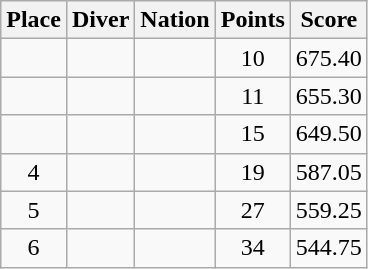<table class="wikitable sortable" style="text-align:center">
<tr>
<th>Place</th>
<th>Diver</th>
<th>Nation</th>
<th>Points</th>
<th>Score</th>
</tr>
<tr>
<td></td>
<td align=left></td>
<td align=left></td>
<td>10</td>
<td>675.40</td>
</tr>
<tr>
<td></td>
<td align=left></td>
<td align=left></td>
<td>11</td>
<td>655.30</td>
</tr>
<tr>
<td></td>
<td align=left></td>
<td align=left></td>
<td>15</td>
<td>649.50</td>
</tr>
<tr>
<td>4</td>
<td align=left></td>
<td align=left></td>
<td>19</td>
<td>587.05</td>
</tr>
<tr>
<td>5</td>
<td align=left></td>
<td align=left></td>
<td>27</td>
<td>559.25</td>
</tr>
<tr>
<td>6</td>
<td align=left></td>
<td align=left></td>
<td>34</td>
<td>544.75</td>
</tr>
</table>
